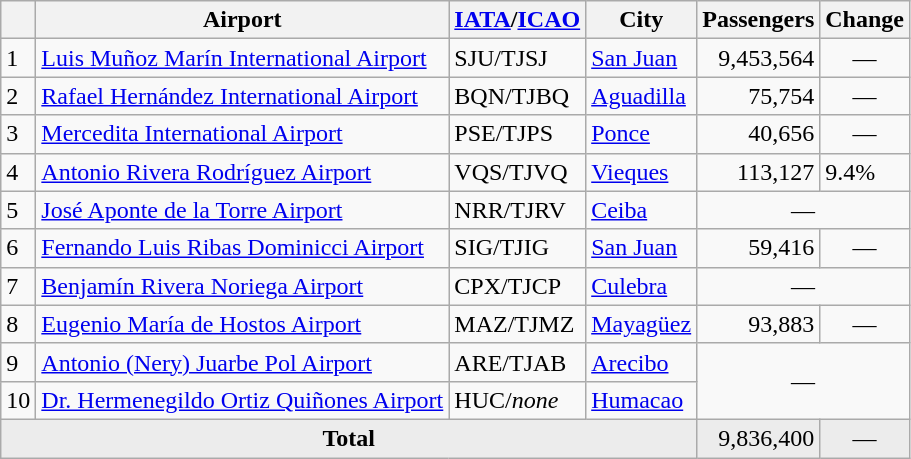<table class="wikitable sortable">
<tr>
<th></th>
<th>Airport</th>
<th><a href='#'>IATA</a>/<a href='#'>ICAO</a></th>
<th>City</th>
<th>Passengers</th>
<th>Change</th>
</tr>
<tr>
<td>1</td>
<td><a href='#'>Luis Muñoz Marín International Airport</a></td>
<td>SJU/TJSJ</td>
<td><a href='#'>San Juan</a></td>
<td align="right">9,453,564</td>
<td align="center">—</td>
</tr>
<tr>
<td>2</td>
<td><a href='#'>Rafael Hernández International Airport</a></td>
<td>BQN/TJBQ</td>
<td><a href='#'>Aguadilla</a></td>
<td align="right">75,754</td>
<td align="center">—</td>
</tr>
<tr>
<td>3</td>
<td><a href='#'>Mercedita International Airport</a></td>
<td>PSE/TJPS</td>
<td><a href='#'>Ponce</a></td>
<td align="right">40,656</td>
<td align="center">—</td>
</tr>
<tr>
<td>4</td>
<td><a href='#'>Antonio Rivera Rodríguez Airport</a></td>
<td>VQS/TJVQ</td>
<td><a href='#'>Vieques</a></td>
<td align="right">113,127</td>
<td> 9.4%</td>
</tr>
<tr>
<td>5</td>
<td><a href='#'>José Aponte de la Torre Airport</a></td>
<td>NRR/TJRV</td>
<td><a href='#'>Ceiba</a></td>
<td colspan="2" align="center">—</td>
</tr>
<tr>
<td>6</td>
<td><a href='#'>Fernando Luis Ribas Dominicci Airport</a></td>
<td>SIG/TJIG</td>
<td><a href='#'>San Juan</a></td>
<td align="right">59,416</td>
<td align="center">—</td>
</tr>
<tr>
<td>7</td>
<td><a href='#'>Benjamín Rivera Noriega Airport</a></td>
<td>CPX/TJCP</td>
<td><a href='#'>Culebra</a></td>
<td colspan="2" align="center">—</td>
</tr>
<tr>
<td>8</td>
<td><a href='#'>Eugenio María de Hostos Airport</a></td>
<td>MAZ/TJMZ</td>
<td><a href='#'>Mayagüez</a></td>
<td align="right">93,883</td>
<td align="center">—</td>
</tr>
<tr>
<td>9</td>
<td><a href='#'>Antonio (Nery) Juarbe Pol Airport</a></td>
<td>ARE/TJAB</td>
<td><a href='#'>Arecibo</a></td>
<td rowspan=2 colspan="2" align="center">—</td>
</tr>
<tr>
<td>10</td>
<td><a href='#'>Dr. Hermenegildo Ortiz Quiñones Airport</a></td>
<td>HUC/<em>none</em></td>
<td><a href='#'>Humacao</a></td>
</tr>
<tr style="background-color:#ececec;">
<td colspan=4 align="center"><strong>Total</strong></td>
<td align="right">9,836,400</td>
<td align="center">—</td>
</tr>
</table>
